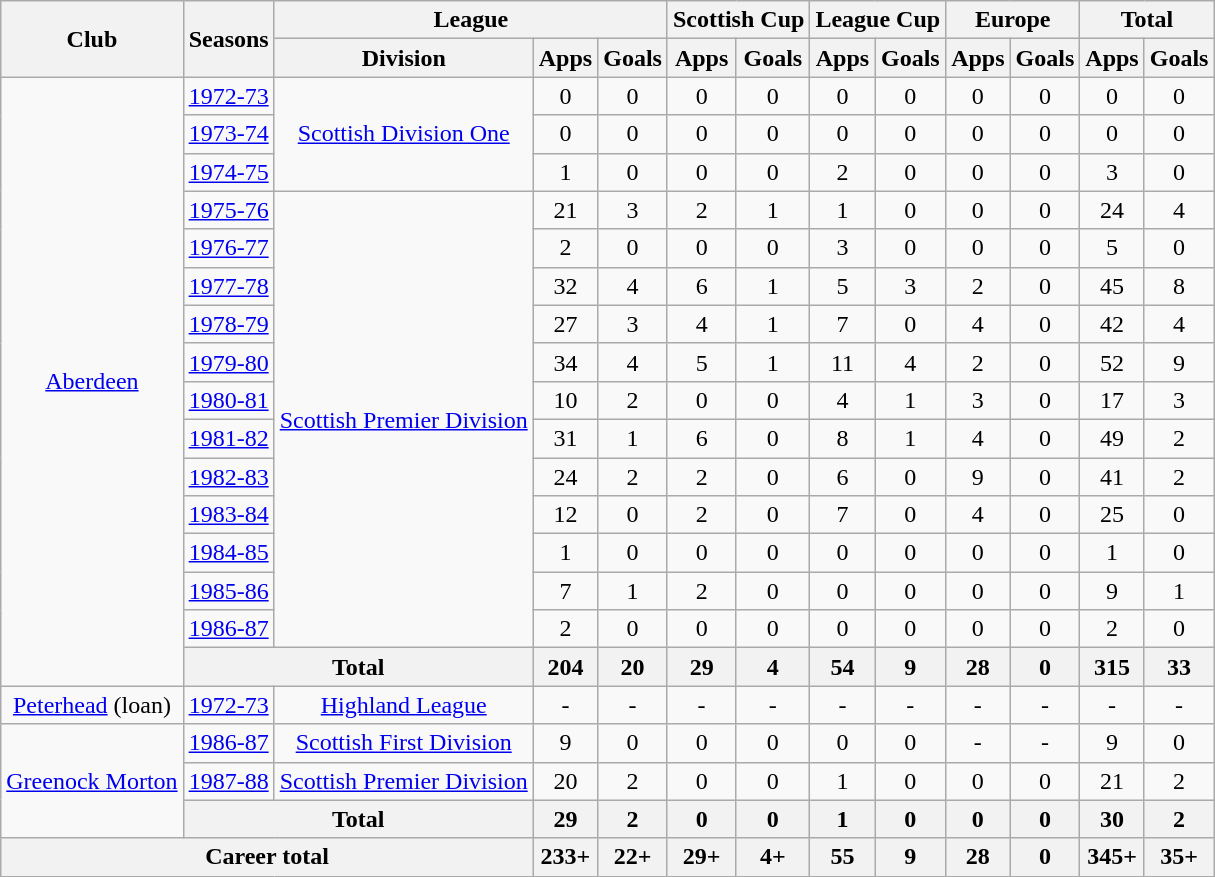<table class="wikitable" style="text-align:center">
<tr>
<th rowspan="2">Club</th>
<th rowspan="2">Seasons</th>
<th colspan="3">League</th>
<th colspan="2">Scottish Cup</th>
<th colspan="2">League Cup</th>
<th colspan="2">Europe</th>
<th colspan="2">Total</th>
</tr>
<tr>
<th>Division</th>
<th>Apps</th>
<th>Goals</th>
<th>Apps</th>
<th>Goals</th>
<th>Apps</th>
<th>Goals</th>
<th>Apps</th>
<th>Goals</th>
<th>Apps</th>
<th>Goals</th>
</tr>
<tr>
<td rowspan="16"><a href='#'>Aberdeen</a></td>
<td><a href='#'>1972-73</a></td>
<td rowspan="3"><a href='#'>Scottish Division One</a></td>
<td>0</td>
<td>0</td>
<td>0</td>
<td>0</td>
<td>0</td>
<td>0</td>
<td>0</td>
<td>0</td>
<td>0</td>
<td>0</td>
</tr>
<tr>
<td><a href='#'>1973-74</a></td>
<td>0</td>
<td>0</td>
<td>0</td>
<td>0</td>
<td>0</td>
<td>0</td>
<td>0</td>
<td>0</td>
<td>0</td>
<td>0</td>
</tr>
<tr>
<td><a href='#'>1974-75</a></td>
<td>1</td>
<td>0</td>
<td>0</td>
<td>0</td>
<td>2</td>
<td>0</td>
<td>0</td>
<td>0</td>
<td>3</td>
<td>0</td>
</tr>
<tr>
<td><a href='#'>1975-76</a></td>
<td rowspan="12"><a href='#'>Scottish Premier Division</a></td>
<td>21</td>
<td>3</td>
<td>2</td>
<td>1</td>
<td>1</td>
<td>0</td>
<td>0</td>
<td>0</td>
<td>24</td>
<td>4</td>
</tr>
<tr>
<td><a href='#'>1976-77</a></td>
<td>2</td>
<td>0</td>
<td>0</td>
<td>0</td>
<td>3</td>
<td>0</td>
<td>0</td>
<td>0</td>
<td>5</td>
<td>0</td>
</tr>
<tr>
<td><a href='#'>1977-78</a></td>
<td>32</td>
<td>4</td>
<td>6</td>
<td>1</td>
<td>5</td>
<td>3</td>
<td>2</td>
<td>0</td>
<td>45</td>
<td>8</td>
</tr>
<tr>
<td><a href='#'>1978-79</a></td>
<td>27</td>
<td>3</td>
<td>4</td>
<td>1</td>
<td>7</td>
<td>0</td>
<td>4</td>
<td>0</td>
<td>42</td>
<td>4</td>
</tr>
<tr>
<td><a href='#'>1979-80</a></td>
<td>34</td>
<td>4</td>
<td>5</td>
<td>1</td>
<td>11</td>
<td>4</td>
<td>2</td>
<td>0</td>
<td>52</td>
<td>9</td>
</tr>
<tr>
<td><a href='#'>1980-81</a></td>
<td>10</td>
<td>2</td>
<td>0</td>
<td>0</td>
<td>4</td>
<td>1</td>
<td>3</td>
<td>0</td>
<td>17</td>
<td>3</td>
</tr>
<tr>
<td><a href='#'>1981-82</a></td>
<td>31</td>
<td>1</td>
<td>6</td>
<td>0</td>
<td>8</td>
<td>1</td>
<td>4</td>
<td>0</td>
<td>49</td>
<td>2</td>
</tr>
<tr>
<td><a href='#'>1982-83</a></td>
<td>24</td>
<td>2</td>
<td>2</td>
<td>0</td>
<td>6</td>
<td>0</td>
<td>9</td>
<td>0</td>
<td>41</td>
<td>2</td>
</tr>
<tr>
<td><a href='#'>1983-84</a></td>
<td>12</td>
<td>0</td>
<td>2</td>
<td>0</td>
<td>7</td>
<td>0</td>
<td>4</td>
<td>0</td>
<td>25</td>
<td>0</td>
</tr>
<tr>
<td><a href='#'>1984-85</a></td>
<td>1</td>
<td>0</td>
<td>0</td>
<td>0</td>
<td>0</td>
<td>0</td>
<td>0</td>
<td>0</td>
<td>1</td>
<td>0</td>
</tr>
<tr>
<td><a href='#'>1985-86</a></td>
<td>7</td>
<td>1</td>
<td>2</td>
<td>0</td>
<td>0</td>
<td>0</td>
<td>0</td>
<td>0</td>
<td>9</td>
<td>1</td>
</tr>
<tr>
<td><a href='#'>1986-87</a></td>
<td>2</td>
<td>0</td>
<td>0</td>
<td>0</td>
<td>0</td>
<td>0</td>
<td>0</td>
<td>0</td>
<td>2</td>
<td>0</td>
</tr>
<tr>
<th colspan="2">Total</th>
<th>204</th>
<th>20</th>
<th>29</th>
<th>4</th>
<th>54</th>
<th>9</th>
<th>28</th>
<th>0</th>
<th>315</th>
<th>33</th>
</tr>
<tr>
<td><a href='#'>Peterhead</a> (loan)</td>
<td><a href='#'>1972-73</a></td>
<td><a href='#'>Highland League</a></td>
<td>-</td>
<td>-</td>
<td>-</td>
<td>-</td>
<td>-</td>
<td>-</td>
<td>-</td>
<td>-</td>
<td>-</td>
<td>-</td>
</tr>
<tr>
<td rowspan="3"><a href='#'>Greenock Morton</a></td>
<td><a href='#'>1986-87</a></td>
<td><a href='#'>Scottish First Division</a></td>
<td>9</td>
<td>0</td>
<td>0</td>
<td>0</td>
<td>0</td>
<td>0</td>
<td>-</td>
<td>-</td>
<td>9</td>
<td>0</td>
</tr>
<tr>
<td><a href='#'>1987-88</a></td>
<td><a href='#'>Scottish Premier Division</a></td>
<td>20</td>
<td>2</td>
<td>0</td>
<td>0</td>
<td>1</td>
<td>0</td>
<td>0</td>
<td>0</td>
<td>21</td>
<td>2</td>
</tr>
<tr>
<th colspan="2">Total</th>
<th>29</th>
<th>2</th>
<th>0</th>
<th>0</th>
<th>1</th>
<th>0</th>
<th>0</th>
<th>0</th>
<th>30</th>
<th>2</th>
</tr>
<tr>
<th colspan="3">Career total</th>
<th>233+</th>
<th>22+</th>
<th>29+</th>
<th>4+</th>
<th>55</th>
<th>9</th>
<th>28</th>
<th>0</th>
<th>345+</th>
<th>35+</th>
</tr>
</table>
